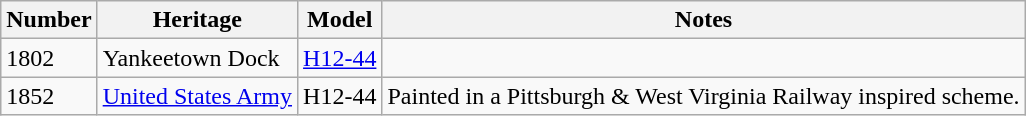<table class="wikitable">
<tr>
<th>Number</th>
<th>Heritage</th>
<th>Model</th>
<th>Notes</th>
</tr>
<tr>
<td>1802</td>
<td>Yankeetown Dock</td>
<td><a href='#'>H12-44</a></td>
<td></td>
</tr>
<tr>
<td>1852</td>
<td><a href='#'>United States Army</a></td>
<td>H12-44</td>
<td>Painted in a Pittsburgh & West Virginia Railway inspired scheme.</td>
</tr>
</table>
